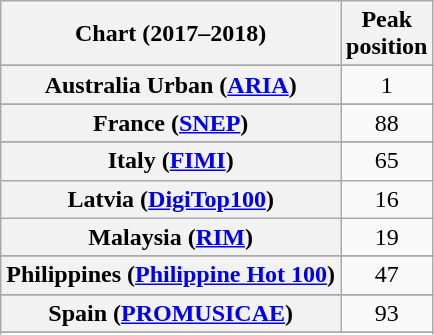<table class="wikitable sortable plainrowheaders" style="text-align:center">
<tr>
<th scope="col">Chart (2017–2018)</th>
<th scope="col">Peak<br> position</th>
</tr>
<tr>
</tr>
<tr>
<th scope="row">Australia Urban (<a href='#'>ARIA</a>)</th>
<td>1</td>
</tr>
<tr>
</tr>
<tr>
</tr>
<tr>
</tr>
<tr>
</tr>
<tr>
</tr>
<tr>
</tr>
<tr>
</tr>
<tr>
</tr>
<tr>
<th scope="row">France (<a href='#'>SNEP</a>)</th>
<td>88</td>
</tr>
<tr>
</tr>
<tr>
</tr>
<tr>
</tr>
<tr>
<th scope="row">Italy (<a href='#'>FIMI</a>)</th>
<td>65</td>
</tr>
<tr>
<th scope="row">Latvia (<a href='#'>DigiTop100</a>)</th>
<td>16</td>
</tr>
<tr>
<th scope="row">Malaysia (<a href='#'>RIM</a>)</th>
<td>19</td>
</tr>
<tr>
</tr>
<tr>
</tr>
<tr>
</tr>
<tr>
</tr>
<tr>
<th scope="row">Philippines (<a href='#'>Philippine Hot 100</a>)</th>
<td>47</td>
</tr>
<tr>
</tr>
<tr>
</tr>
<tr>
</tr>
<tr>
<th scope="row">Spain (<a href='#'>PROMUSICAE</a>)</th>
<td>93</td>
</tr>
<tr>
</tr>
<tr>
</tr>
<tr>
</tr>
<tr>
</tr>
<tr>
</tr>
<tr>
</tr>
<tr>
</tr>
<tr>
</tr>
<tr>
</tr>
<tr>
</tr>
</table>
